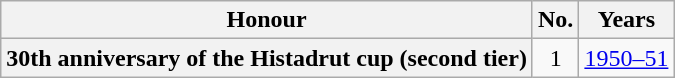<table class="wikitable plainrowheaders">
<tr>
<th scope=col>Honour</th>
<th scope=col>No.</th>
<th scope=col>Years</th>
</tr>
<tr>
<th scope=row>30th anniversary of the Histadrut cup (second tier)</th>
<td align=center>1</td>
<td><a href='#'>1950–51</a></td>
</tr>
</table>
